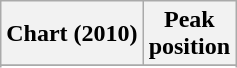<table class="wikitable sortable plainrowheaders" style="text-align:center">
<tr>
<th scope="col">Chart (2010)</th>
<th scope="col">Peak<br>position</th>
</tr>
<tr>
</tr>
<tr>
</tr>
<tr>
</tr>
<tr>
</tr>
</table>
